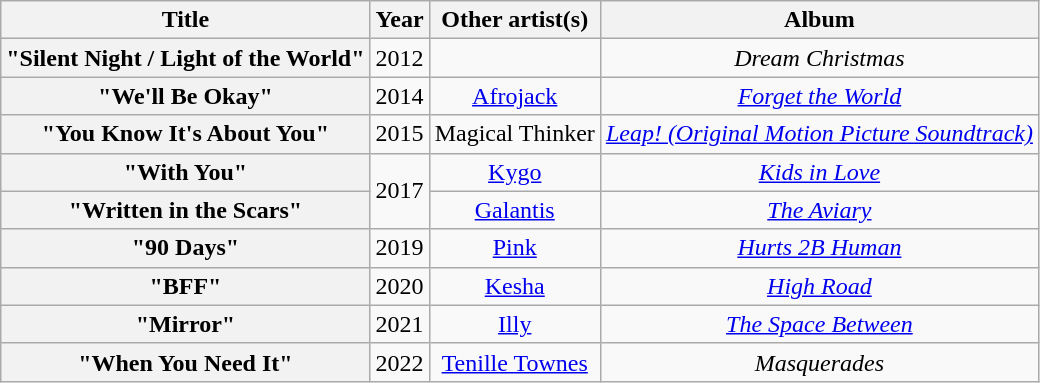<table class="wikitable plainrowheaders" style="text-align:center;">
<tr>
<th rowspan="1">Title</th>
<th rowspan="1">Year</th>
<th rowspan="1">Other artist(s)</th>
<th rowspan="1">Album</th>
</tr>
<tr>
<th scope="row">"Silent Night / Light of the World"</th>
<td>2012</td>
<td></td>
<td><em>Dream Christmas</em></td>
</tr>
<tr>
<th scope="row">"We'll Be Okay"</th>
<td>2014</td>
<td><a href='#'>Afrojack</a></td>
<td><em><a href='#'>Forget the World</a></em></td>
</tr>
<tr>
<th scope="row">"You Know It's About You"</th>
<td>2015</td>
<td>Magical Thinker</td>
<td><em><a href='#'>Leap! (Original Motion Picture Soundtrack)</a></em></td>
</tr>
<tr>
<th scope="row">"With You"</th>
<td rowspan="2">2017</td>
<td><a href='#'>Kygo</a></td>
<td><em><a href='#'>Kids in Love</a></em></td>
</tr>
<tr>
<th scope="row">"Written in the Scars"</th>
<td><a href='#'>Galantis</a></td>
<td><em><a href='#'>The Aviary</a></em></td>
</tr>
<tr>
<th scope="row">"90 Days"</th>
<td>2019</td>
<td><a href='#'>Pink</a></td>
<td><em><a href='#'>Hurts 2B Human</a></em></td>
</tr>
<tr>
<th scope="row">"BFF"</th>
<td>2020</td>
<td><a href='#'>Kesha</a></td>
<td><em><a href='#'>High Road</a></em></td>
</tr>
<tr>
<th scope="row">"Mirror"</th>
<td>2021</td>
<td><a href='#'>Illy</a></td>
<td><em><a href='#'>The Space Between</a></em></td>
</tr>
<tr>
<th scope="row">"When You Need It"</th>
<td>2022</td>
<td><a href='#'>Tenille Townes</a></td>
<td><em>Masquerades</em></td>
</tr>
</table>
